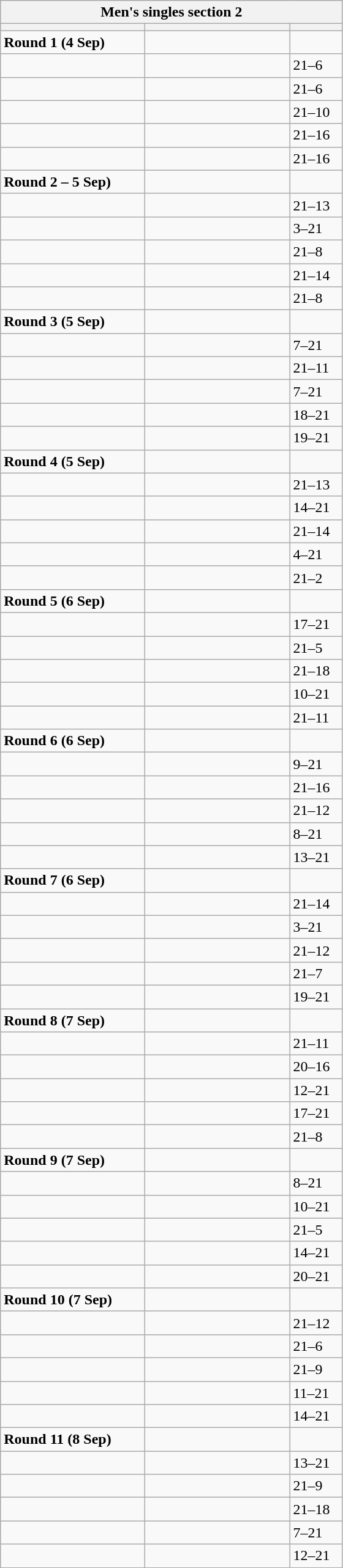<table class="wikitable">
<tr>
<th colspan="3">Men's singles section 2</th>
</tr>
<tr>
<th width=150></th>
<th width=150></th>
<th width=50></th>
</tr>
<tr>
<td><strong>Round 1 (4 Sep)</strong></td>
<td></td>
<td></td>
</tr>
<tr>
<td></td>
<td></td>
<td>21–6</td>
</tr>
<tr>
<td></td>
<td></td>
<td>21–6</td>
</tr>
<tr>
<td></td>
<td></td>
<td>21–10</td>
</tr>
<tr>
<td></td>
<td></td>
<td>21–16</td>
</tr>
<tr>
<td></td>
<td></td>
<td>21–16</td>
</tr>
<tr>
<td><strong>Round 2 – 5 Sep)</strong></td>
<td></td>
<td></td>
</tr>
<tr>
<td></td>
<td></td>
<td>21–13</td>
</tr>
<tr>
<td></td>
<td></td>
<td>3–21</td>
</tr>
<tr>
<td></td>
<td></td>
<td>21–8</td>
</tr>
<tr>
<td></td>
<td></td>
<td>21–14</td>
</tr>
<tr>
<td></td>
<td></td>
<td>21–8</td>
</tr>
<tr>
<td><strong>Round 3 (5 Sep)</strong></td>
<td></td>
<td></td>
</tr>
<tr>
<td></td>
<td></td>
<td>7–21</td>
</tr>
<tr>
<td></td>
<td></td>
<td>21–11</td>
</tr>
<tr>
<td></td>
<td></td>
<td>7–21</td>
</tr>
<tr>
<td></td>
<td></td>
<td>18–21</td>
</tr>
<tr>
<td></td>
<td></td>
<td>19–21</td>
</tr>
<tr>
<td><strong>Round 4 (5 Sep)</strong></td>
<td></td>
<td></td>
</tr>
<tr>
<td></td>
<td></td>
<td>21–13</td>
</tr>
<tr>
<td></td>
<td></td>
<td>14–21</td>
</tr>
<tr>
<td></td>
<td></td>
<td>21–14</td>
</tr>
<tr>
<td></td>
<td></td>
<td>4–21</td>
</tr>
<tr>
<td></td>
<td></td>
<td>21–2</td>
</tr>
<tr>
<td><strong>Round 5 (6 Sep)</strong></td>
<td></td>
<td></td>
</tr>
<tr>
<td></td>
<td></td>
<td>17–21</td>
</tr>
<tr>
<td></td>
<td></td>
<td>21–5</td>
</tr>
<tr>
<td></td>
<td></td>
<td>21–18</td>
</tr>
<tr>
<td></td>
<td></td>
<td>10–21</td>
</tr>
<tr>
<td></td>
<td></td>
<td>21–11</td>
</tr>
<tr>
<td><strong>Round 6 (6 Sep)</strong></td>
<td></td>
<td></td>
</tr>
<tr>
<td></td>
<td></td>
<td>9–21</td>
</tr>
<tr>
<td></td>
<td></td>
<td>21–16</td>
</tr>
<tr>
<td></td>
<td></td>
<td>21–12</td>
</tr>
<tr>
<td></td>
<td></td>
<td>8–21</td>
</tr>
<tr>
<td></td>
<td></td>
<td>13–21</td>
</tr>
<tr>
<td><strong>Round 7 (6 Sep)</strong></td>
<td></td>
<td></td>
</tr>
<tr>
<td></td>
<td></td>
<td>21–14</td>
</tr>
<tr>
<td></td>
<td></td>
<td>3–21</td>
</tr>
<tr>
<td></td>
<td></td>
<td>21–12</td>
</tr>
<tr>
<td></td>
<td></td>
<td>21–7</td>
</tr>
<tr>
<td></td>
<td></td>
<td>19–21</td>
</tr>
<tr>
<td><strong>Round 8 (7 Sep)</strong></td>
<td></td>
<td></td>
</tr>
<tr>
<td></td>
<td></td>
<td>21–11</td>
</tr>
<tr>
<td></td>
<td></td>
<td>20–16</td>
</tr>
<tr>
<td></td>
<td></td>
<td>12–21</td>
</tr>
<tr>
<td></td>
<td></td>
<td>17–21</td>
</tr>
<tr>
<td></td>
<td></td>
<td>21–8</td>
</tr>
<tr>
<td><strong>Round 9 (7 Sep)</strong></td>
<td></td>
<td></td>
</tr>
<tr>
<td></td>
<td></td>
<td>8–21</td>
</tr>
<tr>
<td></td>
<td></td>
<td>10–21</td>
</tr>
<tr>
<td></td>
<td></td>
<td>21–5</td>
</tr>
<tr>
<td></td>
<td></td>
<td>14–21</td>
</tr>
<tr>
<td></td>
<td></td>
<td>20–21</td>
</tr>
<tr>
<td><strong>Round 10 (7 Sep)</strong></td>
<td></td>
<td></td>
</tr>
<tr>
<td></td>
<td></td>
<td>21–12</td>
</tr>
<tr>
<td></td>
<td></td>
<td>21–6</td>
</tr>
<tr>
<td></td>
<td></td>
<td>21–9</td>
</tr>
<tr>
<td></td>
<td></td>
<td>11–21</td>
</tr>
<tr>
<td></td>
<td></td>
<td>14–21</td>
</tr>
<tr>
<td><strong>Round 11 (8 Sep)</strong></td>
<td></td>
<td></td>
</tr>
<tr>
<td></td>
<td></td>
<td>13–21</td>
</tr>
<tr>
<td></td>
<td></td>
<td>21–9</td>
</tr>
<tr>
<td></td>
<td></td>
<td>21–18</td>
</tr>
<tr>
<td></td>
<td></td>
<td>7–21</td>
</tr>
<tr>
<td></td>
<td></td>
<td>12–21</td>
</tr>
</table>
